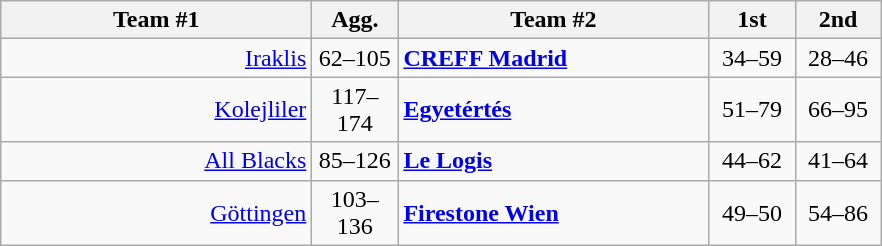<table class=wikitable style="text-align:center">
<tr>
<th width=200>Team #1</th>
<th width=50>Agg.</th>
<th width=200>Team #2</th>
<th width=50>1st</th>
<th width=50>2nd</th>
</tr>
<tr>
<td align=right><a href='#'>Iraklis</a> </td>
<td align=center>62–105</td>
<td align=left> <strong><a href='#'>CREFF Madrid</a></strong></td>
<td align=center>34–59</td>
<td align=center>28–46</td>
</tr>
<tr>
<td align=right><a href='#'>Kolejliler</a> </td>
<td align=center>117–174</td>
<td align=left> <strong><a href='#'>Egyetértés</a></strong></td>
<td align=center>51–79</td>
<td align=center>66–95</td>
</tr>
<tr>
<td align=right><a href='#'>All Blacks</a> </td>
<td align=center>85–126</td>
<td align=left> <strong><a href='#'>Le Logis</a></strong></td>
<td align=center>44–62</td>
<td align=center>41–64</td>
</tr>
<tr>
<td align=right><a href='#'>Göttingen</a> </td>
<td align=center>103–136</td>
<td align=left> <strong><a href='#'>Firestone Wien</a></strong></td>
<td align=center>49–50</td>
<td align=center>54–86</td>
</tr>
</table>
